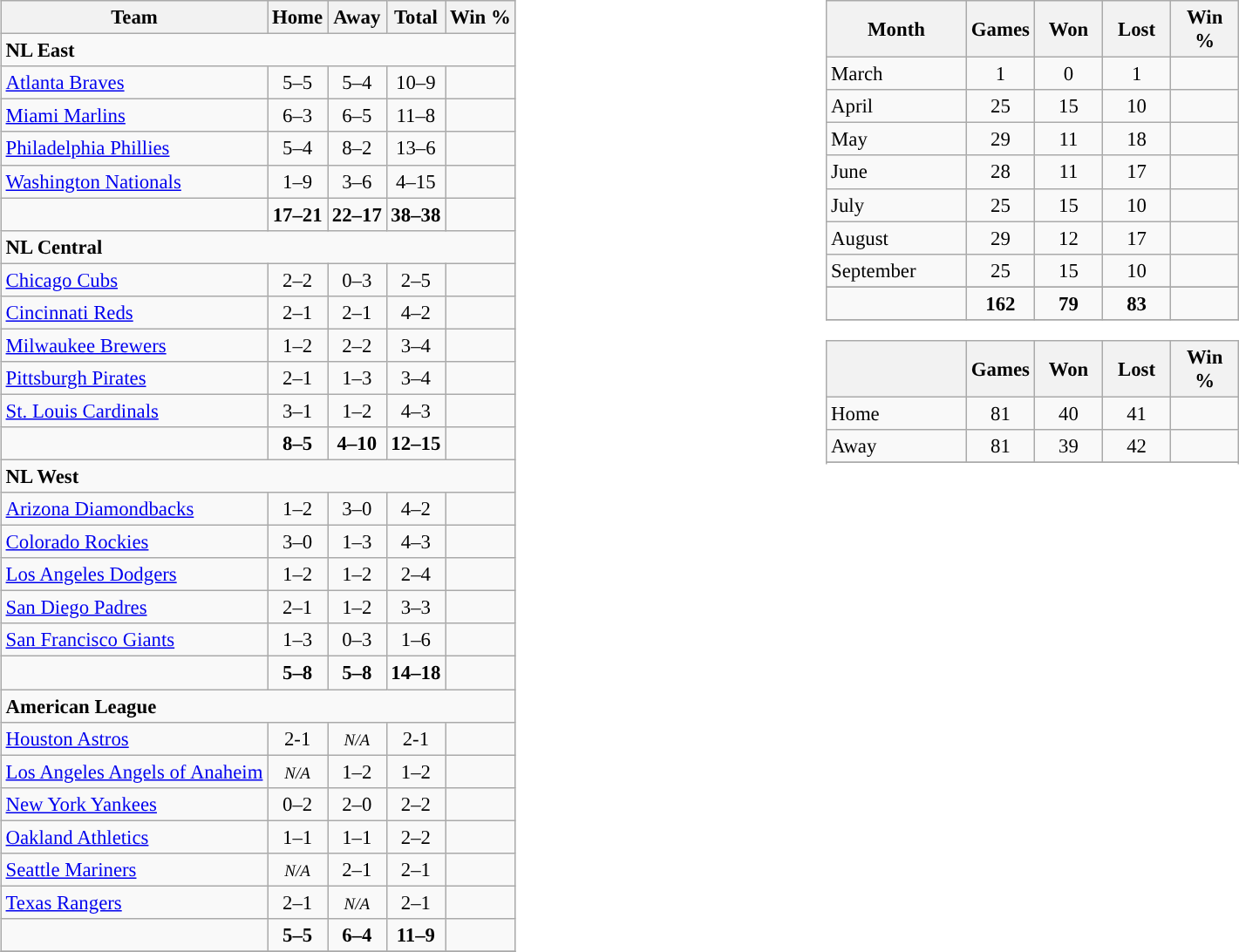<table width=100%>
<tr>
<td width=50% valign="top"><br><table class="wikitable" style="font-size: 95%; text-align: center;">
<tr>
<th>Team</th>
<th>Home</th>
<th>Away</th>
<th>Total</th>
<th>Win %</th>
</tr>
<tr>
<td colspan="5" style="text-align:left; "><strong>NL East</strong></td>
</tr>
<tr>
<td align="left"><a href='#'>Atlanta Braves</a></td>
<td>5–5</td>
<td>5–4</td>
<td>10–9</td>
<td></td>
</tr>
<tr>
<td align="left"><a href='#'>Miami Marlins</a></td>
<td>6–3</td>
<td>6–5</td>
<td>11–8</td>
<td></td>
</tr>
<tr>
<td align="left"><a href='#'>Philadelphia Phillies</a></td>
<td>5–4</td>
<td>8–2</td>
<td>13–6</td>
<td></td>
</tr>
<tr>
<td align="left"><a href='#'>Washington Nationals</a></td>
<td>1–9</td>
<td>3–6</td>
<td>4–15</td>
<td></td>
</tr>
<tr style="font-weight:bold;">
<td></td>
<td>17–21</td>
<td>22–17</td>
<td>38–38</td>
<td></td>
</tr>
<tr>
<td colspan="5" style="text-align:left; "><strong>NL Central</strong></td>
</tr>
<tr>
<td align="left"><a href='#'>Chicago Cubs</a></td>
<td>2–2</td>
<td>0–3</td>
<td>2–5</td>
<td></td>
</tr>
<tr>
<td align="left"><a href='#'>Cincinnati Reds</a></td>
<td>2–1</td>
<td>2–1</td>
<td>4–2</td>
<td></td>
</tr>
<tr>
<td align="left"><a href='#'>Milwaukee Brewers</a></td>
<td>1–2</td>
<td>2–2</td>
<td>3–4</td>
<td></td>
</tr>
<tr>
<td align="left"><a href='#'>Pittsburgh Pirates</a></td>
<td>2–1</td>
<td>1–3</td>
<td>3–4</td>
<td></td>
</tr>
<tr>
<td align="left"><a href='#'>St. Louis Cardinals</a></td>
<td>3–1</td>
<td>1–2</td>
<td>4–3</td>
<td></td>
</tr>
<tr style="font-weight:bold;">
<td></td>
<td>8–5</td>
<td>4–10</td>
<td>12–15</td>
<td></td>
</tr>
<tr>
<td colspan="5" style="text-align:left; "><strong>NL West</strong></td>
</tr>
<tr>
<td align="left"><a href='#'>Arizona Diamondbacks</a></td>
<td>1–2</td>
<td>3–0</td>
<td>4–2</td>
<td></td>
</tr>
<tr>
<td align="left"><a href='#'>Colorado Rockies</a></td>
<td>3–0</td>
<td>1–3</td>
<td>4–3</td>
<td></td>
</tr>
<tr>
<td align="left"><a href='#'>Los Angeles Dodgers</a></td>
<td>1–2</td>
<td>1–2</td>
<td>2–4</td>
<td></td>
</tr>
<tr>
<td align="left"><a href='#'>San Diego Padres</a></td>
<td>2–1</td>
<td>1–2</td>
<td>3–3</td>
<td></td>
</tr>
<tr>
<td align="left"><a href='#'>San Francisco Giants</a></td>
<td>1–3</td>
<td>0–3</td>
<td>1–6</td>
<td></td>
</tr>
<tr style="font-weight:bold;">
<td></td>
<td>5–8</td>
<td>5–8</td>
<td>14–18</td>
<td></td>
</tr>
<tr>
<td colspan="5" style="text-align:left; "><strong>American League</strong></td>
</tr>
<tr>
<td align="left"><a href='#'>Houston Astros</a></td>
<td>2-1</td>
<td><em><small>N/A</small></em></td>
<td>2-1</td>
<td></td>
</tr>
<tr>
<td align="left"><a href='#'>Los Angeles Angels of Anaheim</a></td>
<td><em><small>N/A</small></em></td>
<td>1–2</td>
<td>1–2</td>
<td></td>
</tr>
<tr>
<td align="left"><a href='#'>New York Yankees</a></td>
<td>0–2</td>
<td>2–0</td>
<td>2–2</td>
<td></td>
</tr>
<tr>
<td align="left"><a href='#'>Oakland Athletics</a></td>
<td>1–1</td>
<td>1–1</td>
<td>2–2</td>
<td></td>
</tr>
<tr>
<td align="left"><a href='#'>Seattle Mariners</a></td>
<td><em><small>N/A</small></em></td>
<td>2–1</td>
<td>2–1</td>
<td></td>
</tr>
<tr>
<td align="left"><a href='#'>Texas Rangers</a></td>
<td>2–1</td>
<td><em><small>N/A</small></em></td>
<td>2–1</td>
<td></td>
</tr>
<tr style="font-weight:bold;">
<td></td>
<td>5–5</td>
<td>6–4</td>
<td>11–9</td>
<td></td>
</tr>
<tr>
</tr>
</table>
</td>
<td width=50% valign="top"><br><table class="wikitable" style="font-size: 95%; text-align: center;">
<tr>
<th width="100">Month</th>
<th width="45">Games</th>
<th width="45">Won</th>
<th width="45">Lost</th>
<th width="45">Win %</th>
</tr>
<tr>
<td align="left">March</td>
<td>1</td>
<td>0</td>
<td>1</td>
<td></td>
</tr>
<tr>
<td align="left">April</td>
<td>25</td>
<td>15</td>
<td>10</td>
<td></td>
</tr>
<tr>
<td align="left">May</td>
<td>29</td>
<td>11</td>
<td>18</td>
<td></td>
</tr>
<tr>
<td align="left">June</td>
<td>28</td>
<td>11</td>
<td>17</td>
<td></td>
</tr>
<tr>
<td align="left">July</td>
<td>25</td>
<td>15</td>
<td>10</td>
<td></td>
</tr>
<tr>
<td align="left">August</td>
<td>29</td>
<td>12</td>
<td>17</td>
<td></td>
</tr>
<tr>
<td align="left">September</td>
<td>25</td>
<td>15</td>
<td>10</td>
<td></td>
</tr>
<tr>
</tr>
<tr style="font-weight:bold;">
<td></td>
<td>162</td>
<td>79</td>
<td>83</td>
<td></td>
</tr>
<tr>
</tr>
</table>
<table class="wikitable" style="font-size: 95%; text-align: center;">
<tr>
<th width="100"></th>
<th width="45">Games</th>
<th width="45">Won</th>
<th width="45">Lost</th>
<th width="45">Win %</th>
</tr>
<tr>
<td align="left">Home</td>
<td>81</td>
<td>40</td>
<td>41</td>
<td></td>
</tr>
<tr>
<td align="left">Away</td>
<td>81</td>
<td>39</td>
<td>42</td>
<td></td>
</tr>
<tr>
</tr>
<tr>
</tr>
</table>
</td>
</tr>
</table>
